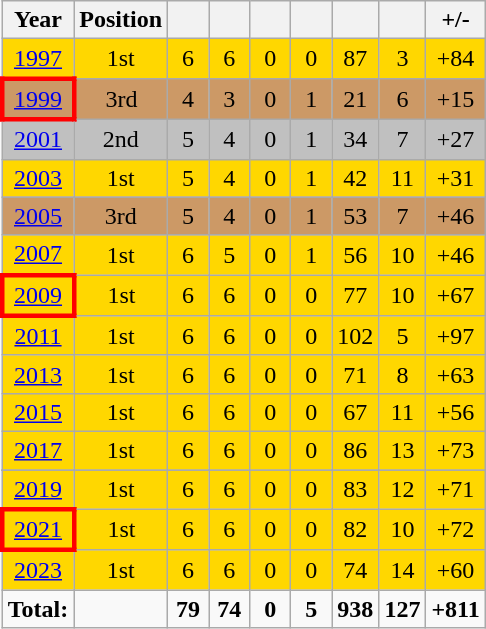<table class="wikitable" style="text-align: center">
<tr>
<th>Year</th>
<th>Position</th>
<th width=20></th>
<th width=20></th>
<th width=20></th>
<th width=20></th>
<th width=20></th>
<th width=20></th>
<th width=20>+/-</th>
</tr>
<tr bgcolor="gold">
<td><a href='#'>1997</a> </td>
<td>1st</td>
<td>6</td>
<td>6</td>
<td>0</td>
<td>0</td>
<td>87</td>
<td>3</td>
<td>+84</td>
</tr>
<tr bgcolor="#cc9966">
<td style="border: 3px solid red;"><a href='#'>1999</a> </td>
<td>3rd</td>
<td>4</td>
<td>3</td>
<td>0</td>
<td>1</td>
<td>21</td>
<td>6</td>
<td>+15</td>
</tr>
<tr bgcolor="silver">
<td><a href='#'>2001</a> </td>
<td>2nd</td>
<td>5</td>
<td>4</td>
<td>0</td>
<td>1</td>
<td>34</td>
<td>7</td>
<td>+27</td>
</tr>
<tr bgcolor="gold">
<td><a href='#'>2003</a> </td>
<td>1st</td>
<td>5</td>
<td>4</td>
<td>0</td>
<td>1</td>
<td>42</td>
<td>11</td>
<td>+31</td>
</tr>
<tr bgcolor="cc9966">
<td><a href='#'>2005</a> </td>
<td>3rd</td>
<td>5</td>
<td>4</td>
<td>0</td>
<td>1</td>
<td>53</td>
<td>7</td>
<td>+46</td>
</tr>
<tr bgcolor="gold">
<td><a href='#'>2007</a> </td>
<td>1st</td>
<td>6</td>
<td>5</td>
<td>0</td>
<td>1</td>
<td>56</td>
<td>10</td>
<td>+46</td>
</tr>
<tr bgcolor="gold">
<td style="border: 3px solid red"><a href='#'>2009</a> </td>
<td>1st</td>
<td>6</td>
<td>6</td>
<td>0</td>
<td>0</td>
<td>77</td>
<td>10</td>
<td>+67</td>
</tr>
<tr bgcolor="gold">
<td><a href='#'>2011</a> </td>
<td>1st</td>
<td>6</td>
<td>6</td>
<td>0</td>
<td>0</td>
<td>102</td>
<td>5</td>
<td>+97</td>
</tr>
<tr bgcolor="gold">
<td><a href='#'>2013</a> </td>
<td>1st</td>
<td>6</td>
<td>6</td>
<td>0</td>
<td>0</td>
<td>71</td>
<td>8</td>
<td>+63</td>
</tr>
<tr bgcolor="gold">
<td><a href='#'>2015</a> </td>
<td>1st</td>
<td>6</td>
<td>6</td>
<td>0</td>
<td>0</td>
<td>67</td>
<td>11</td>
<td>+56</td>
</tr>
<tr bgcolor="gold">
<td><a href='#'>2017</a> </td>
<td>1st</td>
<td>6</td>
<td>6</td>
<td>0</td>
<td>0</td>
<td>86</td>
<td>13</td>
<td>+73</td>
</tr>
<tr style="font-weight: bold;">
</tr>
<tr bgcolor="gold">
<td><a href='#'>2019</a> </td>
<td>1st</td>
<td>6</td>
<td>6</td>
<td>0</td>
<td>0</td>
<td>83</td>
<td>12</td>
<td>+71</td>
</tr>
<tr bgcolor="gold">
<td style="border: 3px solid red"><a href='#'>2021</a> </td>
<td>1st</td>
<td>6</td>
<td>6</td>
<td>0</td>
<td>0</td>
<td>82</td>
<td>10</td>
<td>+72</td>
</tr>
<tr bgcolor="gold">
<td><a href='#'>2023</a> </td>
<td>1st</td>
<td>6</td>
<td>6</td>
<td>0</td>
<td>0</td>
<td>74</td>
<td>14</td>
<td>+60</td>
</tr>
<tr style="font-weight: bold;">
<td>Total:</td>
<td></td>
<td>79</td>
<td>74</td>
<td>0</td>
<td>5</td>
<td>938</td>
<td>127</td>
<td>+811</td>
</tr>
</table>
